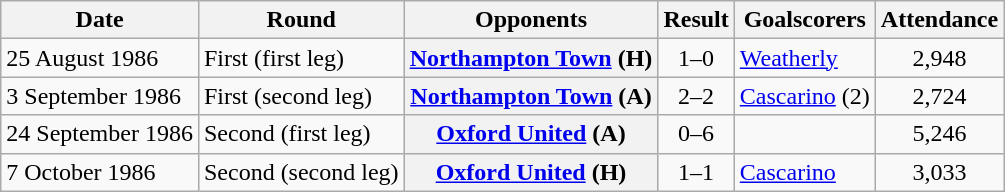<table class="wikitable plainrowheaders sortable">
<tr>
<th scope=col>Date</th>
<th scope=col>Round</th>
<th scope=col>Opponents</th>
<th scope=col>Result</th>
<th scope=col class=unsortable>Goalscorers</th>
<th scope=col>Attendance</th>
</tr>
<tr>
<td>25 August 1986</td>
<td>First (first leg)</td>
<th scope=row><a href='#'>Northampton Town</a> (H)</th>
<td align=center>1–0</td>
<td><a href='#'>Weatherly</a></td>
<td align=center>2,948</td>
</tr>
<tr>
<td>3 September 1986</td>
<td>First (second leg)</td>
<th scope=row><a href='#'>Northampton Town</a> (A)</th>
<td align=center>2–2</td>
<td><a href='#'>Cascarino</a> (2)</td>
<td align=center>2,724</td>
</tr>
<tr>
<td>24 September 1986</td>
<td>Second (first leg)</td>
<th scope=row><a href='#'>Oxford United</a> (A)</th>
<td align=center>0–6</td>
<td></td>
<td align=center>5,246</td>
</tr>
<tr>
<td>7 October 1986</td>
<td>Second (second leg)</td>
<th scope=row><a href='#'>Oxford United</a> (H)</th>
<td align=center>1–1</td>
<td><a href='#'>Cascarino</a></td>
<td align=center>3,033</td>
</tr>
</table>
